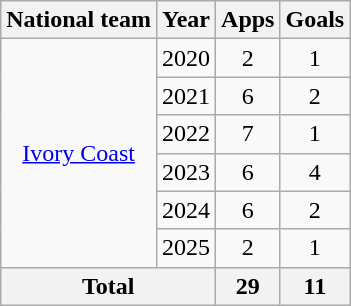<table class=wikitable style=text-align:center>
<tr>
<th>National team</th>
<th>Year</th>
<th>Apps</th>
<th>Goals</th>
</tr>
<tr>
<td rowspan=6><a href='#'>Ivory Coast</a></td>
<td>2020</td>
<td>2</td>
<td>1</td>
</tr>
<tr>
<td>2021</td>
<td>6</td>
<td>2</td>
</tr>
<tr>
<td>2022</td>
<td>7</td>
<td>1</td>
</tr>
<tr>
<td>2023</td>
<td>6</td>
<td>4</td>
</tr>
<tr>
<td>2024</td>
<td>6</td>
<td>2</td>
</tr>
<tr>
<td>2025</td>
<td>2</td>
<td>1</td>
</tr>
<tr>
<th colspan=2>Total</th>
<th>29</th>
<th>11</th>
</tr>
</table>
